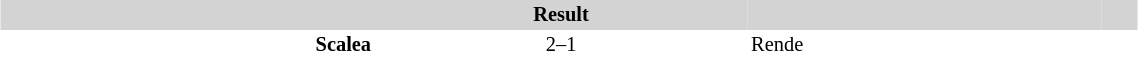<table align=center style="font-size: 85%; border-collapse:collapse" border=0 cellspacing=0 cellpadding=2 width=60%>
<tr bgcolor="D3D3D3">
<th align=right></th>
<th align=center>Result</th>
<th align=left></th>
<th align=center></th>
</tr>
<tr bgcolor=#FFFFFF>
<td align=right><strong>Scalea</strong></td>
<td align=center>2–1</td>
<td>Rende</td>
<td align=center></td>
</tr>
</table>
